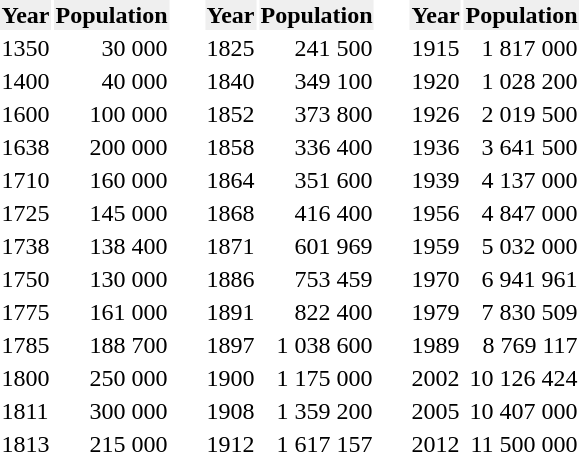<table border="0" cellspacing="0" cellpadding="10">
<tr>
<td valign="top"><br><table>
<tr>
<th style="background:#efefef;text-align:left;">Year</th>
<th style="background:#efefef;text-align:right;">Population</th>
</tr>
<tr>
<td>1350</td>
<td align="right">30 000</td>
</tr>
<tr>
<td>1400</td>
<td align="right">40 000</td>
</tr>
<tr>
<td>1600</td>
<td align="right">100 000</td>
</tr>
<tr>
<td>1638</td>
<td align="right">200 000</td>
</tr>
<tr>
<td>1710</td>
<td align="right">160 000</td>
</tr>
<tr>
<td>1725</td>
<td align="right">145 000</td>
</tr>
<tr>
<td>1738</td>
<td align="right">138 400</td>
</tr>
<tr>
<td>1750</td>
<td align="right">130 000</td>
</tr>
<tr>
<td>1775</td>
<td align="right">161 000</td>
</tr>
<tr>
<td>1785</td>
<td align="right">188 700</td>
</tr>
<tr>
<td>1800</td>
<td align="right">250 000</td>
</tr>
<tr>
<td>1811</td>
<td align="right">300 000</td>
</tr>
<tr>
<td>1813</td>
<td align="right">215 000</td>
</tr>
<tr>
</tr>
</table>
</td>
<td valign="top"><br><table>
<tr>
<th style="background:#efefef;text-align:left;">Year</th>
<th style="background:#efefef;text-align:right;">Population</th>
</tr>
<tr>
<td>1825</td>
<td align="right">241 500</td>
</tr>
<tr>
<td>1840</td>
<td align="right">349 100</td>
</tr>
<tr>
<td>1852</td>
<td align="right">373 800</td>
</tr>
<tr>
<td>1858</td>
<td align="right">336 400</td>
</tr>
<tr>
<td>1864</td>
<td align="right">351 600</td>
</tr>
<tr>
<td>1868</td>
<td align="right">416 400</td>
</tr>
<tr>
<td>1871</td>
<td align="right">601 969</td>
</tr>
<tr>
<td>1886</td>
<td align="right">753 459</td>
</tr>
<tr>
<td>1891</td>
<td align="right">822 400</td>
</tr>
<tr>
<td>1897</td>
<td align="right">1 038 600</td>
</tr>
<tr>
<td>1900</td>
<td align="right">1 175 000</td>
</tr>
<tr>
<td>1908</td>
<td align="right">1 359 200</td>
</tr>
<tr>
<td>1912</td>
<td align="right">1 617 157</td>
</tr>
<tr>
</tr>
</table>
</td>
<td valign="top"><br><table>
<tr>
<th style="background:#efefef;text-align:left;">Year</th>
<th style="background:#efefef;text-align:right;">Population</th>
</tr>
<tr>
<td>1915</td>
<td align="right">1 817 000</td>
</tr>
<tr>
<td>1920</td>
<td align="right">1 028 200</td>
</tr>
<tr>
<td>1926</td>
<td align="right">2 019 500</td>
</tr>
<tr>
<td>1936</td>
<td align="right">3 641 500</td>
</tr>
<tr>
<td>1939</td>
<td align="right">4 137 000</td>
</tr>
<tr>
<td>1956</td>
<td align="right">4 847 000</td>
</tr>
<tr>
<td>1959</td>
<td align="right">5 032 000</td>
</tr>
<tr>
<td>1970</td>
<td align="right">6 941 961</td>
</tr>
<tr>
<td>1979</td>
<td align="right">7 830 509</td>
</tr>
<tr>
<td>1989</td>
<td align="right">8 769 117</td>
</tr>
<tr>
<td>2002</td>
<td align="right">10 126 424</td>
</tr>
<tr>
<td>2005</td>
<td align="right">10 407 000</td>
</tr>
<tr>
<td>2012</td>
<td align="right">11 500 000</td>
</tr>
<tr>
</tr>
</table>
</td>
</tr>
</table>
